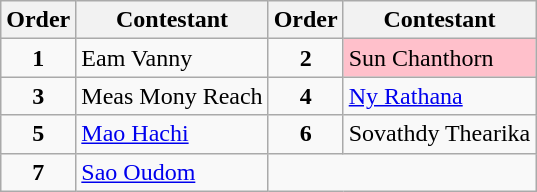<table class="wikitable">
<tr>
<th>Order</th>
<th>Contestant</th>
<th>Order</th>
<th>Contestant</th>
</tr>
<tr>
<td align="center"><strong>1</strong></td>
<td>Eam Vanny</td>
<td align="center"><strong>2</strong></td>
<td style="background:pink">Sun Chanthorn</td>
</tr>
<tr>
<td align="center"><strong>3</strong></td>
<td>Meas Mony Reach</td>
<td align="center"><strong>4</strong></td>
<td><a href='#'>Ny Rathana</a></td>
</tr>
<tr>
<td align="center"><strong>5</strong></td>
<td><a href='#'>Mao Hachi</a></td>
<td align="center"><strong>6</strong></td>
<td>Sovathdy Thearika</td>
</tr>
<tr>
<td align="center"><strong>7</strong></td>
<td><a href='#'>Sao Oudom</a></td>
</tr>
</table>
